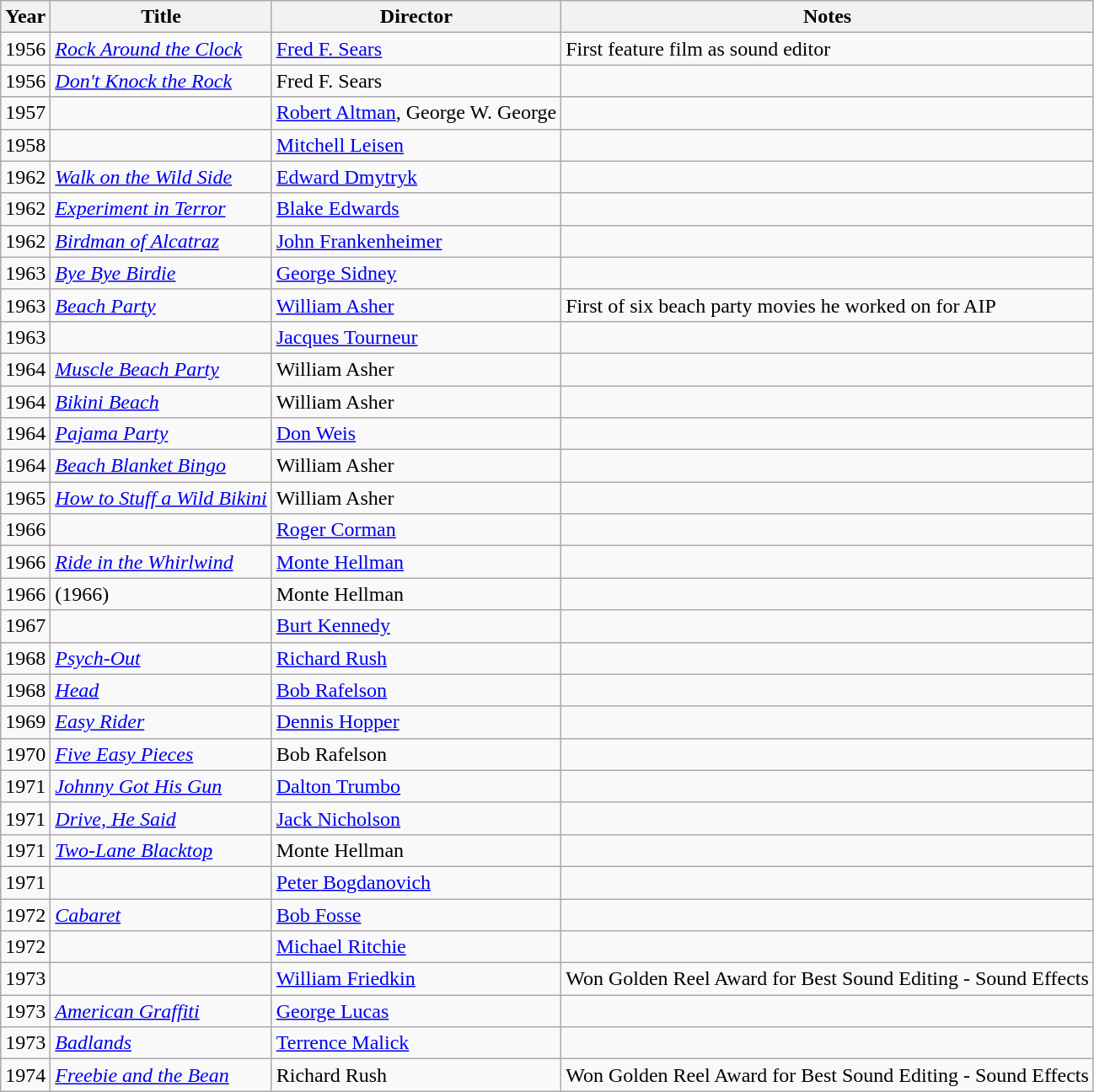<table class="wikitable sortable">
<tr>
<th>Year</th>
<th>Title</th>
<th>Director</th>
<th>Notes</th>
</tr>
<tr>
<td>1956</td>
<td><em><a href='#'>Rock Around the Clock</a></em></td>
<td><a href='#'>Fred F. Sears</a></td>
<td>First feature film as sound editor</td>
</tr>
<tr>
<td>1956</td>
<td><em><a href='#'>Don't Knock the Rock</a></em></td>
<td>Fred F. Sears</td>
<td></td>
</tr>
<tr>
<td>1957</td>
<td><em></em></td>
<td><a href='#'>Robert Altman</a>, George W. George</td>
<td></td>
</tr>
<tr>
<td>1958</td>
<td><em></em></td>
<td><a href='#'>Mitchell Leisen</a></td>
<td></td>
</tr>
<tr>
<td>1962</td>
<td><em><a href='#'>Walk on the Wild Side</a></em></td>
<td><a href='#'>Edward Dmytryk</a></td>
<td></td>
</tr>
<tr>
<td>1962</td>
<td><em><a href='#'>Experiment in Terror</a></em></td>
<td><a href='#'>Blake Edwards</a></td>
<td></td>
</tr>
<tr>
<td>1962</td>
<td><em><a href='#'>Birdman of Alcatraz</a></em></td>
<td><a href='#'>John Frankenheimer</a></td>
<td></td>
</tr>
<tr>
<td>1963</td>
<td><em><a href='#'>Bye Bye Birdie</a></em></td>
<td><a href='#'>George Sidney</a></td>
<td></td>
</tr>
<tr>
<td>1963</td>
<td><em><a href='#'>Beach Party</a></em></td>
<td><a href='#'>William Asher</a></td>
<td>First of six beach party movies he worked on for AIP</td>
</tr>
<tr>
<td>1963</td>
<td><em></em></td>
<td><a href='#'>Jacques Tourneur</a></td>
<td></td>
</tr>
<tr>
<td>1964</td>
<td><em><a href='#'>Muscle Beach Party</a></em></td>
<td>William Asher</td>
<td></td>
</tr>
<tr>
<td>1964</td>
<td><em><a href='#'>Bikini Beach</a></em></td>
<td>William Asher</td>
<td></td>
</tr>
<tr>
<td>1964</td>
<td><em><a href='#'>Pajama Party</a></em></td>
<td><a href='#'>Don Weis</a></td>
<td></td>
</tr>
<tr>
<td>1964</td>
<td><em><a href='#'>Beach Blanket Bingo</a></em></td>
<td>William Asher</td>
<td></td>
</tr>
<tr>
<td>1965</td>
<td><em><a href='#'>How to Stuff a Wild Bikini</a></em></td>
<td>William Asher</td>
<td></td>
</tr>
<tr>
<td>1966</td>
<td><em></em></td>
<td><a href='#'>Roger Corman</a></td>
<td></td>
</tr>
<tr>
<td>1966</td>
<td><em><a href='#'>Ride in the Whirlwind</a></em></td>
<td><a href='#'>Monte Hellman</a></td>
<td></td>
</tr>
<tr>
<td>1966</td>
<td><em></em> (1966)</td>
<td>Monte Hellman</td>
<td></td>
</tr>
<tr>
<td>1967</td>
<td><em></em></td>
<td><a href='#'>Burt Kennedy</a></td>
<td></td>
</tr>
<tr>
<td>1968</td>
<td><em><a href='#'>Psych-Out</a></em></td>
<td><a href='#'>Richard Rush</a></td>
<td></td>
</tr>
<tr>
<td>1968</td>
<td><em><a href='#'>Head</a></em></td>
<td><a href='#'>Bob Rafelson</a></td>
<td></td>
</tr>
<tr>
<td>1969</td>
<td><em><a href='#'>Easy Rider</a></em></td>
<td><a href='#'>Dennis Hopper</a></td>
<td></td>
</tr>
<tr>
<td>1970</td>
<td><em><a href='#'>Five Easy Pieces</a></em></td>
<td>Bob Rafelson</td>
<td></td>
</tr>
<tr>
<td>1971</td>
<td><em><a href='#'>Johnny Got His Gun</a></em></td>
<td><a href='#'>Dalton Trumbo</a></td>
<td></td>
</tr>
<tr>
<td>1971</td>
<td><em><a href='#'>Drive, He Said</a></em></td>
<td><a href='#'>Jack Nicholson</a></td>
<td></td>
</tr>
<tr>
<td>1971</td>
<td><em><a href='#'>Two-Lane Blacktop</a></em></td>
<td>Monte Hellman</td>
<td></td>
</tr>
<tr>
<td>1971</td>
<td><em></em></td>
<td><a href='#'>Peter Bogdanovich</a></td>
<td></td>
</tr>
<tr>
<td>1972</td>
<td><em><a href='#'>Cabaret</a></em></td>
<td><a href='#'>Bob Fosse</a></td>
<td></td>
</tr>
<tr>
<td>1972</td>
<td><em></em></td>
<td><a href='#'>Michael Ritchie</a></td>
<td></td>
</tr>
<tr>
<td>1973</td>
<td><em></em></td>
<td><a href='#'>William Friedkin</a></td>
<td>Won Golden Reel Award for Best Sound Editing - Sound Effects</td>
</tr>
<tr>
<td>1973</td>
<td><em><a href='#'>American Graffiti</a></em></td>
<td><a href='#'>George Lucas</a></td>
<td></td>
</tr>
<tr>
<td>1973</td>
<td><em><a href='#'>Badlands</a></em></td>
<td><a href='#'>Terrence Malick</a></td>
<td></td>
</tr>
<tr>
<td>1974</td>
<td><em><a href='#'>Freebie and the Bean</a></em></td>
<td>Richard Rush</td>
<td>Won Golden Reel Award for Best Sound Editing - Sound Effects</td>
</tr>
</table>
